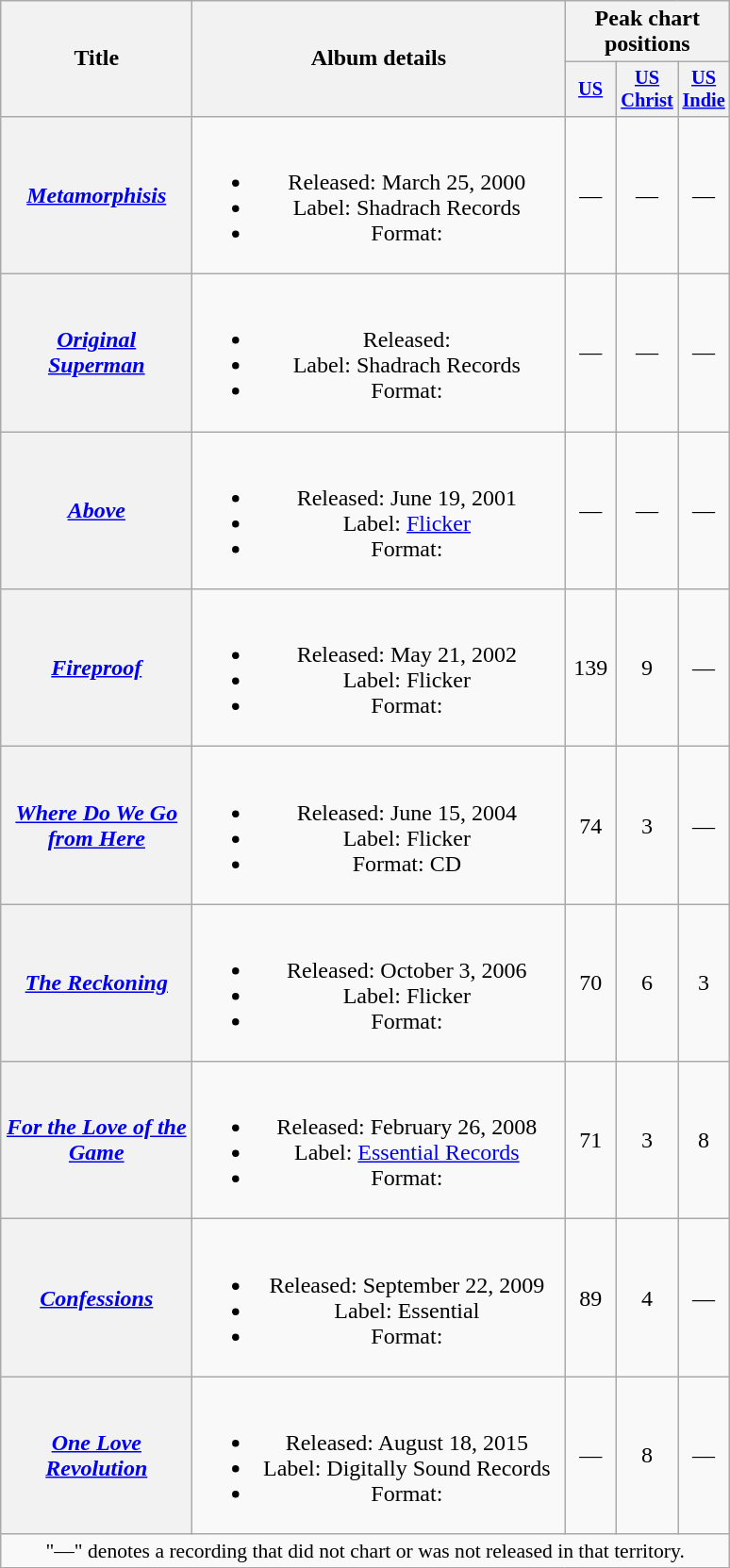<table class="wikitable plainrowheaders" style="text-align:center;">
<tr>
<th scope="col" rowspan="2" style="width:8em;">Title</th>
<th scope="col" rowspan="2" style="width:16em;">Album details</th>
<th colspan="3" scope="col">Peak chart positions</th>
</tr>
<tr>
<th scope="col" style="width:2.2em;font-size:85%;"><a href='#'>US</a></th>
<th scope="col" style="width:2.2em;font-size:85%;"><a href='#'>US<br>Christ</a></th>
<th scope="col" style="width:2.2em;font-size:85%;"><a href='#'>US<br>Indie</a></th>
</tr>
<tr>
<th scope="row"><em><a href='#'>Metamorphisis</a></em></th>
<td><br><ul><li>Released: March 25, 2000</li><li>Label:  Shadrach Records</li><li>Format:</li></ul></td>
<td>—</td>
<td>—</td>
<td>—</td>
</tr>
<tr>
<th scope="row"><em><a href='#'>Original Superman</a></em></th>
<td><br><ul><li>Released:</li><li>Label: Shadrach Records</li><li>Format:</li></ul></td>
<td>—</td>
<td>—</td>
<td>—</td>
</tr>
<tr>
<th scope="row"><em><a href='#'>Above</a></em></th>
<td><br><ul><li>Released: June 19, 2001</li><li>Label: <a href='#'>Flicker</a></li><li>Format:</li></ul></td>
<td>—</td>
<td>—</td>
<td>—</td>
</tr>
<tr>
<th scope="row"><em><a href='#'>Fireproof</a></em></th>
<td><br><ul><li>Released: May 21, 2002</li><li>Label: Flicker</li><li>Format:</li></ul></td>
<td>139</td>
<td>9</td>
<td>—</td>
</tr>
<tr>
<th scope="row"><em><a href='#'>Where Do We Go from Here</a></em></th>
<td><br><ul><li>Released: June 15, 2004</li><li>Label: Flicker</li><li>Format: CD</li></ul></td>
<td>74</td>
<td>3</td>
<td>—</td>
</tr>
<tr>
<th scope="row"><em><a href='#'>The Reckoning</a></em></th>
<td><br><ul><li>Released: October 3, 2006</li><li>Label: Flicker</li><li>Format:</li></ul></td>
<td>70</td>
<td>6</td>
<td>3</td>
</tr>
<tr>
<th scope="row"><em><a href='#'>For the Love of the Game</a></em></th>
<td><br><ul><li>Released: February 26, 2008</li><li>Label: <a href='#'>Essential Records</a></li><li>Format:</li></ul></td>
<td>71</td>
<td>3</td>
<td>8</td>
</tr>
<tr>
<th scope="row"><em><a href='#'>Confessions</a></em></th>
<td><br><ul><li>Released: September 22, 2009</li><li>Label: Essential</li><li>Format:</li></ul></td>
<td>89</td>
<td>4</td>
<td>—</td>
</tr>
<tr>
<th scope="row"><em><a href='#'>One Love Revolution</a></em></th>
<td><br><ul><li>Released: August 18, 2015</li><li>Label: Digitally Sound Records</li><li>Format:</li></ul></td>
<td>—</td>
<td>8</td>
<td>—</td>
</tr>
<tr>
<td colspan="5" style="font-size:90%">"—" denotes a recording that did not chart or was not released in that territory.</td>
</tr>
</table>
